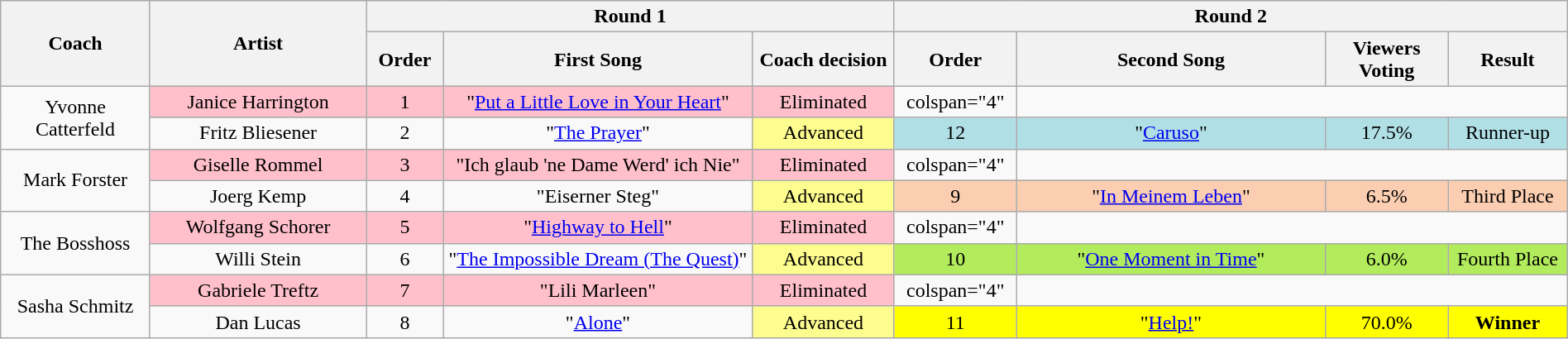<table class="wikitable" style="text-align:center; width:100%;">
<tr>
<th width="4%" rowspan="2">Coach</th>
<th width="7%" rowspan="2">Artist</th>
<th width="14%" colspan="3">Round 1</th>
<th width="17%" colspan="4">Round 2</th>
</tr>
<tr>
<th width="1%">Order</th>
<th width="10%">First Song</th>
<th width="3%">Coach decision</th>
<th width="1%">Order</th>
<th width="10%">Second Song</th>
<th width="3%">Viewers Voting</th>
<th width="3%">Result</th>
</tr>
<tr>
<td rowspan=2>Yvonne Catterfeld</td>
<td style="background:pink;">Janice Harrington</td>
<td style="background:pink;">1</td>
<td style="background:pink;">"<a href='#'>Put a Little Love in Your Heart</a>"</td>
<td style="background:pink;">Eliminated</td>
<td>colspan="4" </td>
</tr>
<tr>
<td>Fritz Bliesener</td>
<td>2</td>
<td>"<a href='#'>The Prayer</a>"</td>
<td style="background:#fdfc8f;">Advanced</td>
<td bgcolor="#B0E0E6">12</td>
<td bgcolor="#B0E0E6">"<a href='#'>Caruso</a>"</td>
<td bgcolor="#B0E0E6">17.5%</td>
<td bgcolor="#B0E0E6">Runner-up</td>
</tr>
<tr>
<td rowspan=2>Mark Forster</td>
<td style="background:pink;">Giselle Rommel</td>
<td style="background:pink;">3</td>
<td style="background:pink;">"Ich glaub 'ne Dame Werd' ich Nie"</td>
<td style="background:pink;">Eliminated</td>
<td>colspan="4" </td>
</tr>
<tr>
<td>Joerg Kemp</td>
<td>4</td>
<td>"Eiserner Steg"</td>
<td style="background:#fdfc8f;">Advanced</td>
<td bgcolor="#FBCEB1">9</td>
<td bgcolor="#FBCEB1">"<a href='#'>In Meinem Leben</a>"</td>
<td bgcolor="#FBCEB1">6.5%</td>
<td bgcolor="#FBCEB1">Third Place</td>
</tr>
<tr>
<td rowspan=2>The Bosshoss</td>
<td style="background:pink;">Wolfgang Schorer</td>
<td style="background:pink;">5</td>
<td style="background:pink;">"<a href='#'>Highway to Hell</a>"</td>
<td style="background:pink;">Eliminated</td>
<td>colspan="4" </td>
</tr>
<tr>
<td>Willi Stein</td>
<td>6</td>
<td>"<a href='#'>The Impossible Dream (The Quest)</a>"</td>
<td style="background:#fdfc8f;">Advanced</td>
<td bgcolor="#B2EC5D">10</td>
<td bgcolor="#B2EC5D">"<a href='#'>One Moment in Time</a>"</td>
<td bgcolor="#B2EC5D">6.0%</td>
<td bgcolor="#B2EC5D">Fourth Place</td>
</tr>
<tr>
<td rowspan=2>Sasha Schmitz</td>
<td style="background:pink;">Gabriele Treftz</td>
<td style="background:pink;">7</td>
<td style="background:pink;">"Lili Marleen"</td>
<td style="background:pink;">Eliminated</td>
<td>colspan="4" </td>
</tr>
<tr>
<td>Dan Lucas</td>
<td>8</td>
<td>"<a href='#'>Alone</a>"</td>
<td style="background:#fdfc8f;">Advanced</td>
<td bgcolor="yellow">11</td>
<td bgcolor="yellow">"<a href='#'>Help!</a>"</td>
<td bgcolor="yellow">70.0%</td>
<td bgcolor="yellow"><strong>Winner</strong></td>
</tr>
</table>
